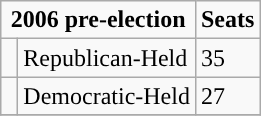<table class="wikitable">
<tr>
<td colspan="2" rowspan="1" align="center" valign="top"><strong>2006 pre-election</strong></td>
<td style="vertical-align:top;"><strong>Seats</strong><br></td>
</tr>
<tr>
<td style="background-color:"> </td>
<td>Republican-Held</td>
<td>35</td>
</tr>
<tr>
<td style="background-color:"> </td>
<td>Democratic-Held</td>
<td>27</td>
</tr>
<tr>
</tr>
</table>
